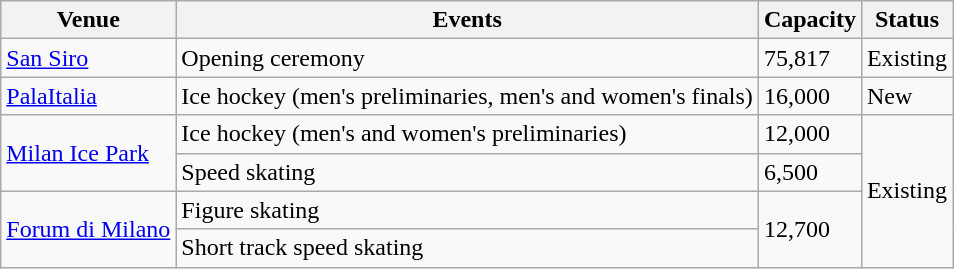<table class="wikitable sortable">
<tr>
<th>Venue</th>
<th>Events</th>
<th>Capacity</th>
<th>Status</th>
</tr>
<tr>
<td><a href='#'>San Siro</a></td>
<td>Opening ceremony</td>
<td>75,817</td>
<td>Existing</td>
</tr>
<tr>
<td><a href='#'>PalaItalia</a></td>
<td>Ice hockey (men's preliminaries, men's and women's finals)</td>
<td>16,000</td>
<td>New</td>
</tr>
<tr>
<td rowspan=2><a href='#'>Milan Ice Park</a></td>
<td>Ice hockey (men's and women's preliminaries)</td>
<td>12,000</td>
<td rowspan=4>Existing</td>
</tr>
<tr>
<td>Speed skating</td>
<td>6,500</td>
</tr>
<tr>
<td rowspan=2><a href='#'>Forum di Milano</a></td>
<td>Figure skating</td>
<td rowspan=2>12,700</td>
</tr>
<tr>
<td>Short track speed skating</td>
</tr>
</table>
